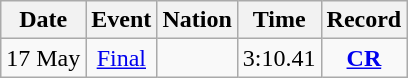<table class="wikitable" style=text-align:center>
<tr>
<th>Date</th>
<th>Event</th>
<th>Nation</th>
<th>Time</th>
<th>Record</th>
</tr>
<tr>
<td>17 May</td>
<td><a href='#'>Final</a></td>
<td align=left></td>
<td>3:10.41</td>
<td><strong><a href='#'>CR</a></strong></td>
</tr>
</table>
